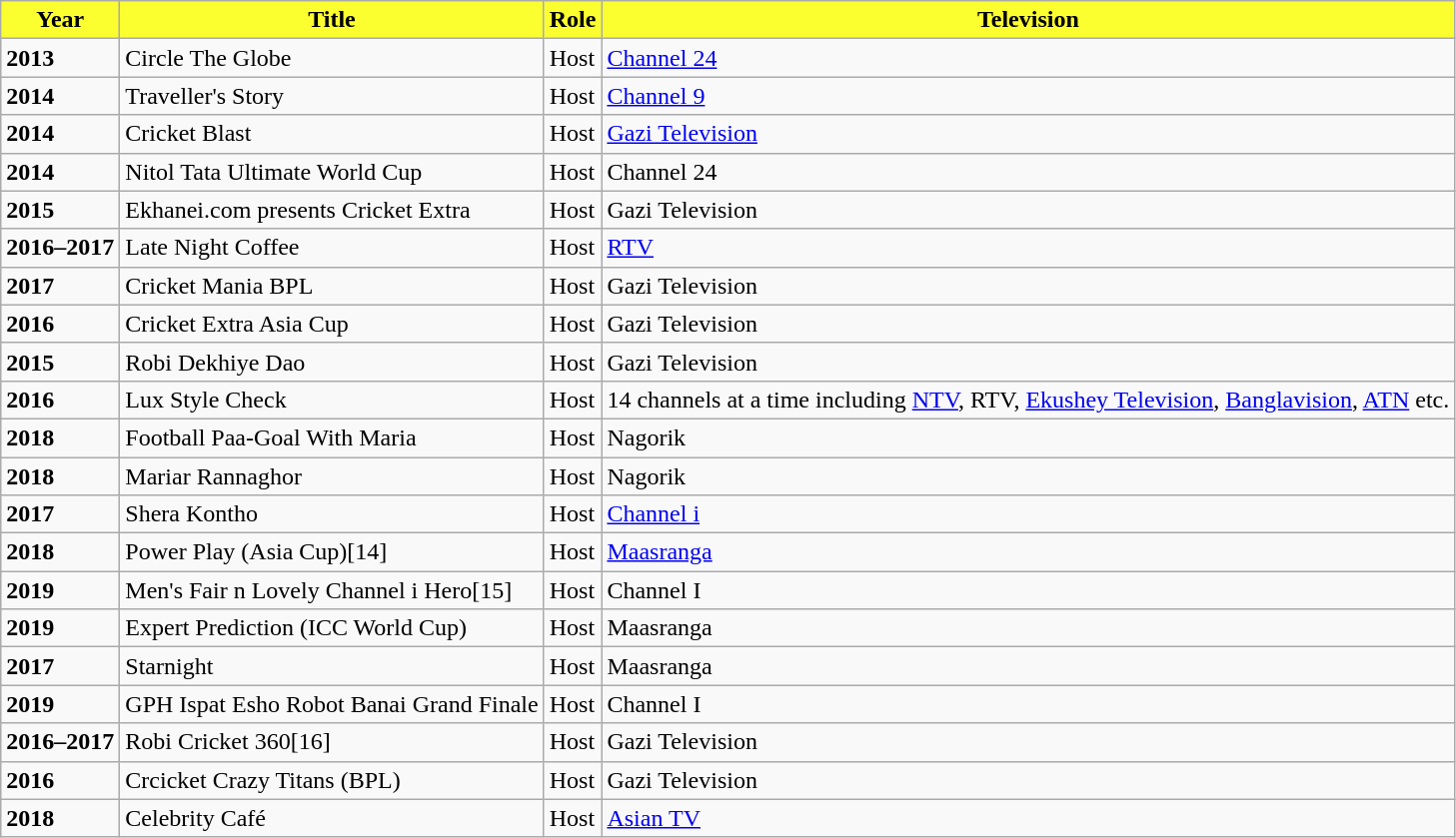<table class="wikitable">
<tr>
<th style="text-align: center; font-weight:bold; background-color:#fcff2f;">Year</th>
<th style="text-align: center; font-weight:bold; background-color:#fcff2f;">Title</th>
<th style="text-align: center; font-weight:bold; background-color:#fcff2f;">Role</th>
<th style="text-align: center; font-weight:bold; background-color:#fcff2f;">Television</th>
</tr>
<tr>
<td style="font-weight:bold;">2013</td>
<td>Circle The Globe</td>
<td>Host</td>
<td><a href='#'>Channel 24</a></td>
</tr>
<tr>
<td style="font-weight:bold;">2014</td>
<td>Traveller's Story</td>
<td>Host</td>
<td><a href='#'>Channel 9</a></td>
</tr>
<tr>
<td style="font-weight:bold;">2014</td>
<td>Cricket Blast</td>
<td>Host</td>
<td><a href='#'>Gazi Television</a></td>
</tr>
<tr>
<td style="font-weight:bold;">2014</td>
<td>Nitol Tata Ultimate World Cup</td>
<td>Host</td>
<td>Channel 24</td>
</tr>
<tr>
<td style="font-weight:bold;">2015</td>
<td>Ekhanei.com presents Cricket Extra</td>
<td>Host</td>
<td>Gazi Television</td>
</tr>
<tr>
<td style="font-weight:bold;">2016–2017</td>
<td>Late Night Coffee</td>
<td>Host</td>
<td><a href='#'>RTV</a></td>
</tr>
<tr>
<td style="font-weight:bold;">2017</td>
<td>Cricket Mania BPL</td>
<td>Host</td>
<td>Gazi Television</td>
</tr>
<tr>
<td style="font-weight:bold;">2016</td>
<td>Cricket Extra Asia Cup</td>
<td>Host</td>
<td>Gazi Television</td>
</tr>
<tr>
<td style="font-weight:bold;">2015</td>
<td>Robi Dekhiye Dao</td>
<td>Host</td>
<td>Gazi Television</td>
</tr>
<tr>
<td style="font-weight:bold;">2016</td>
<td>Lux Style Check</td>
<td>Host</td>
<td>14 channels at a time including <a href='#'>NTV</a>, RTV, <a href='#'>Ekushey Television</a>, <a href='#'>Banglavision</a>, <a href='#'>ATN</a> etc.</td>
</tr>
<tr>
<td style="font-weight:bold;">2018</td>
<td>Football Paa-Goal With Maria</td>
<td>Host</td>
<td>Nagorik</td>
</tr>
<tr>
<td style="font-weight:bold;">2018</td>
<td>Mariar Rannaghor</td>
<td>Host</td>
<td>Nagorik</td>
</tr>
<tr>
<td style="font-weight:bold;">2017</td>
<td>Shera Kontho</td>
<td>Host</td>
<td><a href='#'>Channel i</a></td>
</tr>
<tr>
<td style="font-weight:bold;">2018</td>
<td>Power Play (Asia Cup)[14]</td>
<td>Host</td>
<td><a href='#'>Maasranga</a></td>
</tr>
<tr>
<td style="font-weight:bold;">2019</td>
<td>Men's Fair n Lovely Channel i Hero[15]</td>
<td>Host</td>
<td>Channel I</td>
</tr>
<tr>
<td style="font-weight:bold;">2019</td>
<td>Expert Prediction (ICC World Cup)</td>
<td>Host</td>
<td>Maasranga</td>
</tr>
<tr>
<td style="font-weight:bold;">2017</td>
<td>Starnight</td>
<td>Host</td>
<td>Maasranga</td>
</tr>
<tr>
<td style="font-weight:bold;">2019</td>
<td>GPH Ispat Esho Robot Banai Grand Finale</td>
<td>Host</td>
<td>Channel I</td>
</tr>
<tr>
<td style="font-weight:bold;">2016–2017</td>
<td>Robi Cricket 360[16]</td>
<td>Host</td>
<td>Gazi Television</td>
</tr>
<tr>
<td style="font-weight:bold;">2016</td>
<td>Crcicket Crazy Titans (BPL)</td>
<td>Host</td>
<td>Gazi Television</td>
</tr>
<tr>
<td style="font-weight:bold;">2018</td>
<td>Celebrity Café</td>
<td>Host</td>
<td><a href='#'>Asian TV</a></td>
</tr>
</table>
